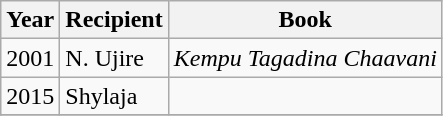<table class="wikitable sortable">
<tr>
<th>Year</th>
<th>Recipient</th>
<th>Book</th>
</tr>
<tr>
<td>2001</td>
<td>N. Ujire</td>
<td><em>Kempu Tagadina Chaavani </em></td>
</tr>
<tr>
<td>2015</td>
<td>Shylaja</td>
<td></td>
</tr>
<tr>
</tr>
</table>
